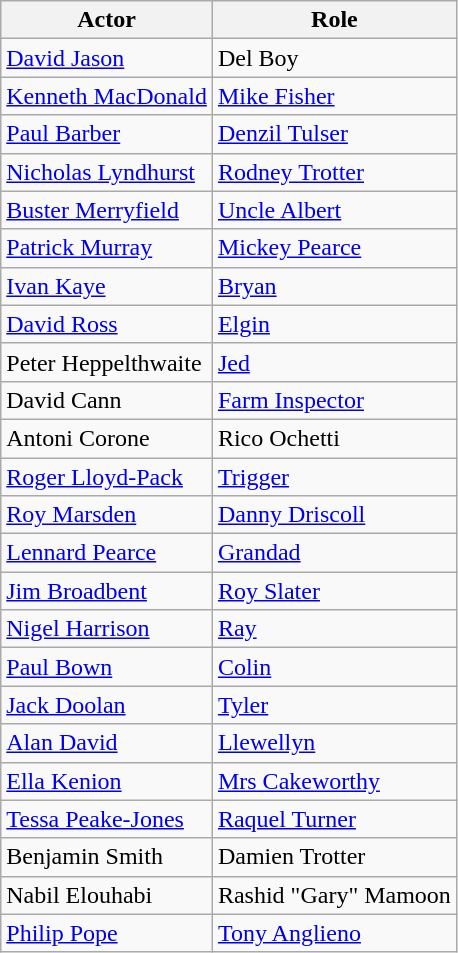<table class="wikitable">
<tr>
<th>Actor</th>
<th>Role</th>
</tr>
<tr>
<td><a href='#'>David Jason</a></td>
<td>Del Boy</td>
</tr>
<tr>
<td><a href='#'>Kenneth MacDonald</a></td>
<td><a href='#'>Mike Fisher</a></td>
</tr>
<tr>
<td><a href='#'>Paul Barber</a></td>
<td><a href='#'>Denzil Tulser</a></td>
</tr>
<tr>
<td><a href='#'>Nicholas Lyndhurst</a></td>
<td><a href='#'>Rodney Trotter</a></td>
</tr>
<tr>
<td><a href='#'>Buster Merryfield</a></td>
<td><a href='#'>Uncle Albert</a></td>
</tr>
<tr>
<td><a href='#'>Patrick Murray</a></td>
<td><a href='#'>Mickey Pearce</a></td>
</tr>
<tr>
<td><a href='#'>Ivan Kaye</a></td>
<td><a href='#'>Bryan</a></td>
</tr>
<tr>
<td><a href='#'>David Ross</a></td>
<td><a href='#'>Elgin</a></td>
</tr>
<tr>
<td>Peter Heppelthwaite</td>
<td><a href='#'>Jed</a></td>
</tr>
<tr>
<td>David Cann</td>
<td><a href='#'>Farm Inspector</a></td>
</tr>
<tr>
<td>Antoni Corone</td>
<td>Rico Ochetti</td>
</tr>
<tr>
<td><a href='#'>Roger Lloyd-Pack</a></td>
<td><a href='#'>Trigger</a></td>
</tr>
<tr>
<td><a href='#'>Roy Marsden</a></td>
<td><a href='#'>Danny Driscoll</a></td>
</tr>
<tr>
<td><a href='#'>Lennard Pearce</a></td>
<td><a href='#'>Grandad</a></td>
</tr>
<tr>
<td><a href='#'>Jim Broadbent</a></td>
<td><a href='#'>Roy Slater</a></td>
</tr>
<tr>
<td><a href='#'>Nigel Harrison</a></td>
<td><a href='#'>Ray</a></td>
</tr>
<tr>
<td><a href='#'>Paul Bown</a></td>
<td><a href='#'>Colin</a></td>
</tr>
<tr>
<td><a href='#'>Jack Doolan</a></td>
<td><a href='#'>Tyler</a></td>
</tr>
<tr>
<td><a href='#'>Alan David</a></td>
<td><a href='#'>Llewellyn</a></td>
</tr>
<tr>
<td><a href='#'>Ella Kenion</a></td>
<td><a href='#'>Mrs Cakeworthy</a></td>
</tr>
<tr>
<td><a href='#'>Tessa Peake-Jones</a></td>
<td><a href='#'>Raquel Turner</a></td>
</tr>
<tr>
<td>Benjamin Smith</td>
<td>Damien Trotter</td>
</tr>
<tr>
<td>Nabil Elouhabi</td>
<td>Rashid "Gary" Mamoon</td>
</tr>
<tr>
<td><a href='#'>Philip Pope</a></td>
<td><a href='#'>Tony Anglieno</a></td>
</tr>
</table>
